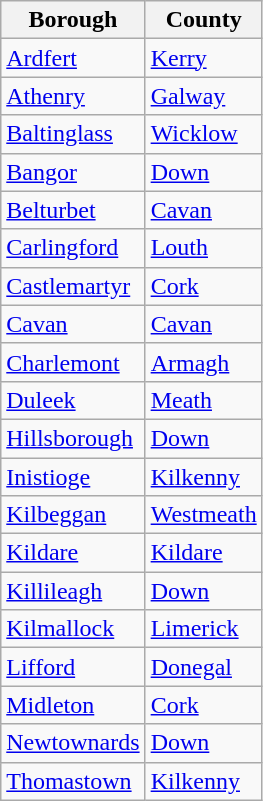<table class="wikitable">
<tr>
<th>Borough</th>
<th>County</th>
</tr>
<tr>
<td><a href='#'>Ardfert</a></td>
<td><a href='#'>Kerry</a></td>
</tr>
<tr>
<td><a href='#'>Athenry</a></td>
<td><a href='#'>Galway</a></td>
</tr>
<tr>
<td><a href='#'>Baltinglass</a></td>
<td><a href='#'>Wicklow</a></td>
</tr>
<tr>
<td><a href='#'>Bangor</a></td>
<td><a href='#'>Down</a></td>
</tr>
<tr>
<td><a href='#'>Belturbet</a></td>
<td><a href='#'>Cavan</a></td>
</tr>
<tr>
<td><a href='#'>Carlingford</a></td>
<td><a href='#'>Louth</a></td>
</tr>
<tr>
<td><a href='#'>Castlemartyr</a></td>
<td><a href='#'>Cork</a></td>
</tr>
<tr>
<td><a href='#'>Cavan</a></td>
<td><a href='#'>Cavan</a></td>
</tr>
<tr>
<td><a href='#'>Charlemont</a></td>
<td><a href='#'>Armagh</a></td>
</tr>
<tr>
<td><a href='#'>Duleek</a></td>
<td><a href='#'>Meath</a></td>
</tr>
<tr>
<td><a href='#'>Hillsborough</a></td>
<td><a href='#'>Down</a></td>
</tr>
<tr>
<td><a href='#'>Inistioge</a></td>
<td><a href='#'>Kilkenny</a></td>
</tr>
<tr>
<td><a href='#'>Kilbeggan</a></td>
<td><a href='#'>Westmeath</a></td>
</tr>
<tr>
<td><a href='#'>Kildare</a></td>
<td><a href='#'>Kildare</a></td>
</tr>
<tr>
<td><a href='#'>Killileagh</a></td>
<td><a href='#'>Down</a></td>
</tr>
<tr>
<td><a href='#'>Kilmallock</a></td>
<td><a href='#'>Limerick</a></td>
</tr>
<tr>
<td><a href='#'>Lifford</a></td>
<td><a href='#'>Donegal</a></td>
</tr>
<tr>
<td><a href='#'>Midleton</a></td>
<td><a href='#'>Cork</a></td>
</tr>
<tr>
<td><a href='#'>Newtownards</a></td>
<td><a href='#'>Down</a></td>
</tr>
<tr>
<td><a href='#'>Thomastown</a></td>
<td><a href='#'>Kilkenny</a></td>
</tr>
</table>
